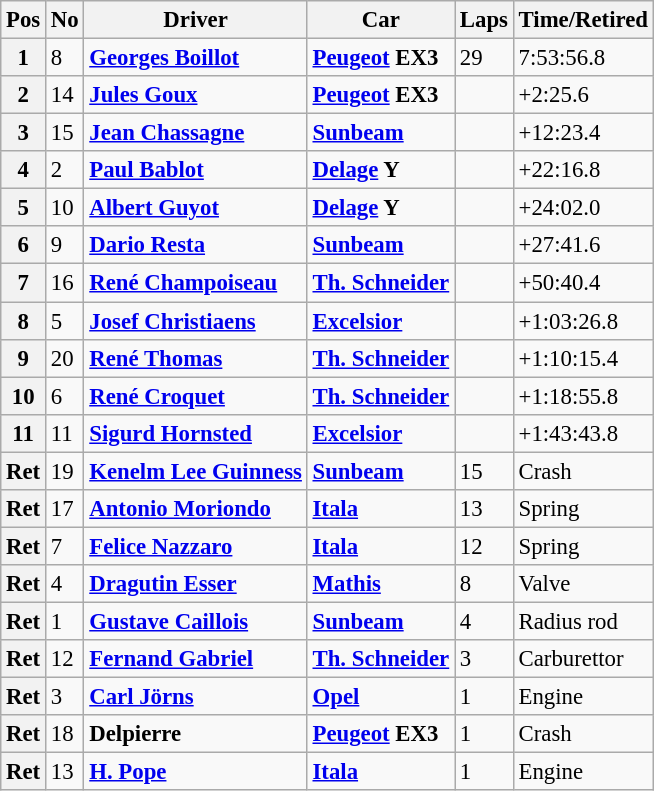<table class="wikitable" style="font-size: 95%;">
<tr>
<th>Pos</th>
<th>No</th>
<th>Driver</th>
<th>Car</th>
<th>Laps</th>
<th>Time/Retired</th>
</tr>
<tr>
<th>1</th>
<td>8</td>
<td> <strong><a href='#'>Georges Boillot</a></strong></td>
<td><strong><a href='#'>Peugeot</a> EX3</strong></td>
<td>29</td>
<td>7:53:56.8</td>
</tr>
<tr>
<th>2</th>
<td>14</td>
<td> <strong><a href='#'>Jules Goux</a></strong></td>
<td><strong><a href='#'>Peugeot</a> EX3</strong></td>
<td></td>
<td>+2:25.6</td>
</tr>
<tr>
<th>3</th>
<td>15</td>
<td> <strong><a href='#'>Jean Chassagne</a></strong></td>
<td><strong><a href='#'>Sunbeam</a></strong></td>
<td></td>
<td>+12:23.4</td>
</tr>
<tr>
<th>4</th>
<td>2</td>
<td> <strong><a href='#'>Paul Bablot</a></strong></td>
<td><strong><a href='#'>Delage</a> Y</strong></td>
<td></td>
<td>+22:16.8</td>
</tr>
<tr>
<th>5</th>
<td>10</td>
<td> <strong><a href='#'>Albert Guyot</a></strong></td>
<td><strong><a href='#'>Delage</a> Y</strong></td>
<td></td>
<td>+24:02.0</td>
</tr>
<tr>
<th>6</th>
<td>9</td>
<td> <strong><a href='#'>Dario Resta</a></strong></td>
<td><strong><a href='#'>Sunbeam</a></strong></td>
<td></td>
<td>+27:41.6</td>
</tr>
<tr>
<th>7</th>
<td>16</td>
<td> <strong><a href='#'>René Champoiseau</a></strong></td>
<td><strong><a href='#'>Th. Schneider</a></strong></td>
<td></td>
<td>+50:40.4</td>
</tr>
<tr>
<th>8</th>
<td>5</td>
<td> <strong><a href='#'>Josef Christiaens</a></strong></td>
<td><strong><a href='#'>Excelsior</a></strong></td>
<td></td>
<td>+1:03:26.8</td>
</tr>
<tr>
<th>9</th>
<td>20</td>
<td> <strong><a href='#'>René Thomas</a></strong></td>
<td><strong><a href='#'>Th. Schneider</a></strong></td>
<td></td>
<td>+1:10:15.4</td>
</tr>
<tr>
<th>10</th>
<td>6</td>
<td> <strong><a href='#'>René Croquet</a></strong></td>
<td><strong><a href='#'>Th. Schneider</a></strong></td>
<td></td>
<td>+1:18:55.8</td>
</tr>
<tr>
<th>11</th>
<td>11</td>
<td> <strong><a href='#'>Sigurd Hornsted</a></strong></td>
<td><strong><a href='#'>Excelsior</a></strong></td>
<td></td>
<td>+1:43:43.8</td>
</tr>
<tr>
<th>Ret</th>
<td>19</td>
<td> <strong><a href='#'>Kenelm Lee Guinness</a></strong></td>
<td><strong><a href='#'>Sunbeam</a></strong></td>
<td>15</td>
<td>Crash</td>
</tr>
<tr>
<th>Ret</th>
<td>17</td>
<td> <strong><a href='#'>Antonio Moriondo</a></strong></td>
<td><strong><a href='#'>Itala</a></strong></td>
<td>13</td>
<td>Spring</td>
</tr>
<tr>
<th>Ret</th>
<td>7</td>
<td> <strong><a href='#'>Felice Nazzaro</a></strong></td>
<td><strong><a href='#'>Itala</a></strong></td>
<td>12</td>
<td>Spring</td>
</tr>
<tr>
<th>Ret</th>
<td>4</td>
<td> <strong><a href='#'>Dragutin Esser</a></strong></td>
<td><strong><a href='#'>Mathis</a></strong></td>
<td>8</td>
<td>Valve</td>
</tr>
<tr>
<th>Ret</th>
<td>1</td>
<td> <strong><a href='#'>Gustave Caillois</a></strong></td>
<td><strong><a href='#'>Sunbeam</a></strong></td>
<td>4</td>
<td>Radius rod</td>
</tr>
<tr>
<th>Ret</th>
<td>12</td>
<td> <strong><a href='#'>Fernand Gabriel</a></strong></td>
<td><strong><a href='#'>Th. Schneider</a></strong></td>
<td>3</td>
<td>Carburettor</td>
</tr>
<tr>
<th>Ret</th>
<td>3</td>
<td> <strong><a href='#'>Carl Jörns</a></strong></td>
<td><strong><a href='#'>Opel</a></strong></td>
<td>1</td>
<td>Engine</td>
</tr>
<tr>
<th>Ret</th>
<td>18</td>
<td> <strong>Delpierre</strong></td>
<td><strong><a href='#'>Peugeot</a> EX3</strong></td>
<td>1</td>
<td>Crash</td>
</tr>
<tr>
<th>Ret</th>
<td>13</td>
<td> <strong><a href='#'>H. Pope</a></strong></td>
<td><strong><a href='#'>Itala</a></strong></td>
<td>1</td>
<td>Engine</td>
</tr>
</table>
